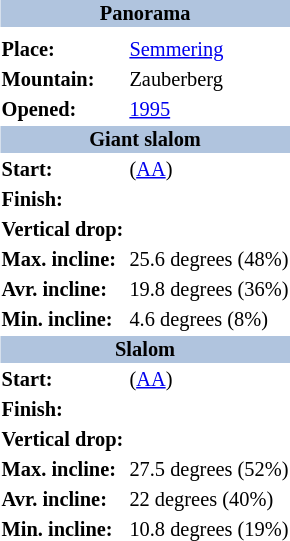<table border=0 class="toccolours float-right" align="right" style="margin:0 0 0.5em 1em; font-size: 85%;">
<tr>
<th bgcolor=#b0c4de colspan=2 align="center">Panorama</th>
</tr>
<tr>
<td align="center" colspan=2></td>
</tr>
<tr>
<td><strong>Place:</strong></td>
<td> <a href='#'>Semmering</a></td>
</tr>
<tr>
<td><strong>Mountain:</strong></td>
<td>Zauberberg</td>
</tr>
<tr>
<td><strong>Opened:</strong></td>
<td><a href='#'>1995</a></td>
</tr>
<tr>
<th bgcolor=#b0c4de colspan=2 align="center">Giant slalom</th>
</tr>
<tr>
<td><strong>Start:</strong></td>
<td> (<a href='#'>AA</a>)</td>
</tr>
<tr>
<td><strong>Finish:</strong></td>
<td></td>
</tr>
<tr>
<td><strong>Vertical drop:</strong></td>
<td></td>
</tr>
<tr>
<td><strong>Max. incline:</strong></td>
<td>25.6 degrees (48%)</td>
</tr>
<tr>
<td><strong>Avr. incline:</strong></td>
<td>19.8 degrees (36%)</td>
</tr>
<tr>
<td><strong>Min. incline:</strong></td>
<td>4.6 degrees (8%)</td>
</tr>
<tr>
<th bgcolor=#b0c4de colspan=2 align="center">Slalom</th>
</tr>
<tr>
<td><strong>Start:</strong></td>
<td> (<a href='#'>AA</a>)</td>
</tr>
<tr>
<td><strong>Finish:</strong></td>
<td></td>
</tr>
<tr>
<td><strong>Vertical drop:</strong></td>
<td></td>
</tr>
<tr>
<td><strong>Max. incline:</strong></td>
<td>27.5 degrees (52%)</td>
</tr>
<tr>
<td><strong>Avr. incline:</strong></td>
<td>22 degrees (40%)</td>
</tr>
<tr>
<td><strong>Min. incline:</strong></td>
<td>10.8 degrees (19%)</td>
</tr>
</table>
